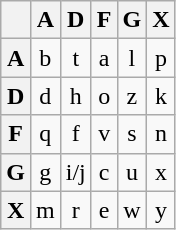<table class="wikitable" style="text-align:center;">
<tr>
<th></th>
<th>A</th>
<th>D</th>
<th>F</th>
<th>G</th>
<th>X</th>
</tr>
<tr>
<th>A</th>
<td>b</td>
<td>t</td>
<td>a</td>
<td>l</td>
<td>p</td>
</tr>
<tr>
<th>D</th>
<td>d</td>
<td>h</td>
<td>o</td>
<td>z</td>
<td>k</td>
</tr>
<tr>
<th>F</th>
<td>q</td>
<td>f</td>
<td>v</td>
<td>s</td>
<td>n</td>
</tr>
<tr>
<th>G</th>
<td>g</td>
<td>i/j</td>
<td>c</td>
<td>u</td>
<td>x</td>
</tr>
<tr>
<th>X</th>
<td>m</td>
<td>r</td>
<td>e</td>
<td>w</td>
<td>y</td>
</tr>
</table>
